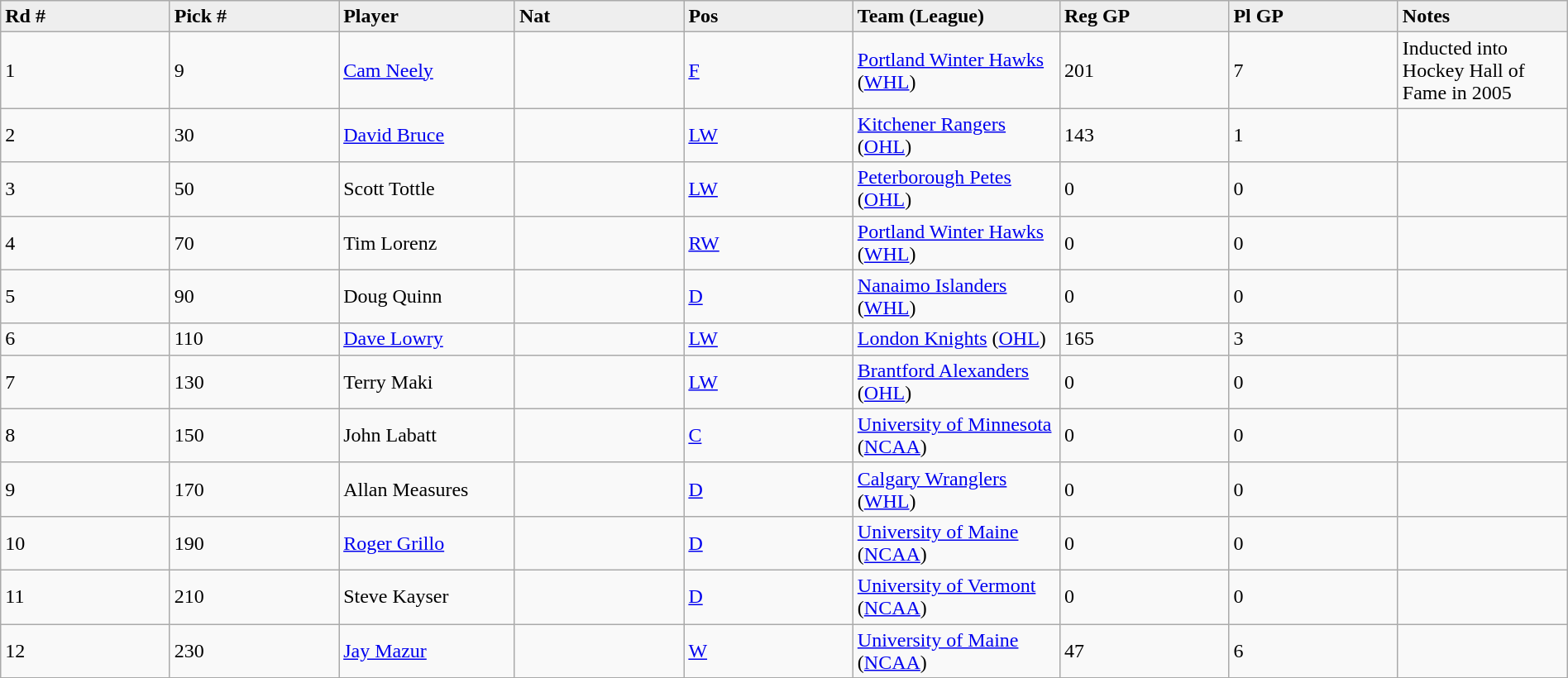<table class="wikitable" style="width: 100%">
<tr>
<td width="5%"; bgcolor="#eeeeee"><strong>Rd #</strong></td>
<td width="5%"; bgcolor="#eeeeee"><strong>Pick #</strong></td>
<td width="5%"; bgcolor="#eeeeee"><strong>Player</strong></td>
<td width="5%"; bgcolor="#eeeeee"><strong>Nat</strong></td>
<td width="5%"; bgcolor="#eeeeee"><strong>Pos</strong></td>
<td width="5%"; bgcolor="#eeeeee"><strong>Team (League)</strong></td>
<td width="5%"; bgcolor="#eeeeee"><strong>Reg GP</strong></td>
<td width="5%"; bgcolor="#eeeeee"><strong>Pl GP</strong></td>
<td width="5%"; bgcolor="#eeeeee"><strong>Notes</strong></td>
</tr>
<tr Traded away in one of the franchise's worst moves of all-time. HOF inductee in 2005>
<td>1</td>
<td>9</td>
<td><a href='#'>Cam Neely</a></td>
<td></td>
<td><a href='#'>F</a></td>
<td><a href='#'>Portland Winter Hawks</a> (<a href='#'>WHL</a>)</td>
<td>201</td>
<td>7</td>
<td>Inducted into Hockey Hall of Fame in 2005</td>
</tr>
<tr>
<td>2</td>
<td>30</td>
<td><a href='#'>David Bruce</a></td>
<td></td>
<td><a href='#'>LW</a></td>
<td><a href='#'>Kitchener Rangers</a> (<a href='#'>OHL</a>)</td>
<td>143</td>
<td>1</td>
<td></td>
</tr>
<tr>
<td>3</td>
<td>50</td>
<td>Scott Tottle</td>
<td></td>
<td><a href='#'>LW</a></td>
<td><a href='#'>Peterborough Petes</a> (<a href='#'>OHL</a>)</td>
<td>0</td>
<td>0</td>
<td></td>
</tr>
<tr>
<td>4</td>
<td>70</td>
<td>Tim Lorenz</td>
<td></td>
<td><a href='#'>RW</a></td>
<td><a href='#'>Portland Winter Hawks</a> (<a href='#'>WHL</a>)</td>
<td>0</td>
<td>0</td>
<td></td>
</tr>
<tr>
<td>5</td>
<td>90</td>
<td>Doug Quinn</td>
<td></td>
<td><a href='#'>D</a></td>
<td><a href='#'>Nanaimo Islanders</a> (<a href='#'>WHL</a>)</td>
<td>0</td>
<td>0</td>
<td></td>
</tr>
<tr>
<td>6</td>
<td>110</td>
<td><a href='#'>Dave Lowry</a></td>
<td></td>
<td><a href='#'>LW</a></td>
<td><a href='#'>London Knights</a> (<a href='#'>OHL</a>)</td>
<td>165</td>
<td>3</td>
<td></td>
</tr>
<tr>
<td>7</td>
<td>130</td>
<td>Terry Maki</td>
<td></td>
<td><a href='#'>LW</a></td>
<td><a href='#'>Brantford Alexanders</a> (<a href='#'>OHL</a>)</td>
<td>0</td>
<td>0</td>
<td></td>
</tr>
<tr>
<td>8</td>
<td>150</td>
<td>John Labatt</td>
<td></td>
<td><a href='#'>C</a></td>
<td><a href='#'>University of Minnesota</a> (<a href='#'>NCAA</a>)</td>
<td>0</td>
<td>0</td>
<td></td>
</tr>
<tr>
<td>9</td>
<td>170</td>
<td>Allan Measures</td>
<td></td>
<td><a href='#'>D</a></td>
<td><a href='#'>Calgary Wranglers</a> (<a href='#'>WHL</a>)</td>
<td>0</td>
<td>0</td>
<td></td>
</tr>
<tr>
<td>10</td>
<td>190</td>
<td><a href='#'>Roger Grillo</a></td>
<td></td>
<td><a href='#'>D</a></td>
<td><a href='#'>University of Maine</a> (<a href='#'>NCAA</a>)</td>
<td>0</td>
<td>0</td>
<td></td>
</tr>
<tr>
<td>11</td>
<td>210</td>
<td>Steve Kayser</td>
<td></td>
<td><a href='#'>D</a></td>
<td><a href='#'>University of Vermont</a> (<a href='#'>NCAA</a>)</td>
<td>0</td>
<td>0</td>
<td></td>
</tr>
<tr>
<td>12</td>
<td>230</td>
<td><a href='#'>Jay Mazur</a></td>
<td></td>
<td><a href='#'>W</a></td>
<td><a href='#'>University of Maine</a> (<a href='#'>NCAA</a>)</td>
<td>47</td>
<td>6</td>
<td></td>
</tr>
<tr>
</tr>
</table>
